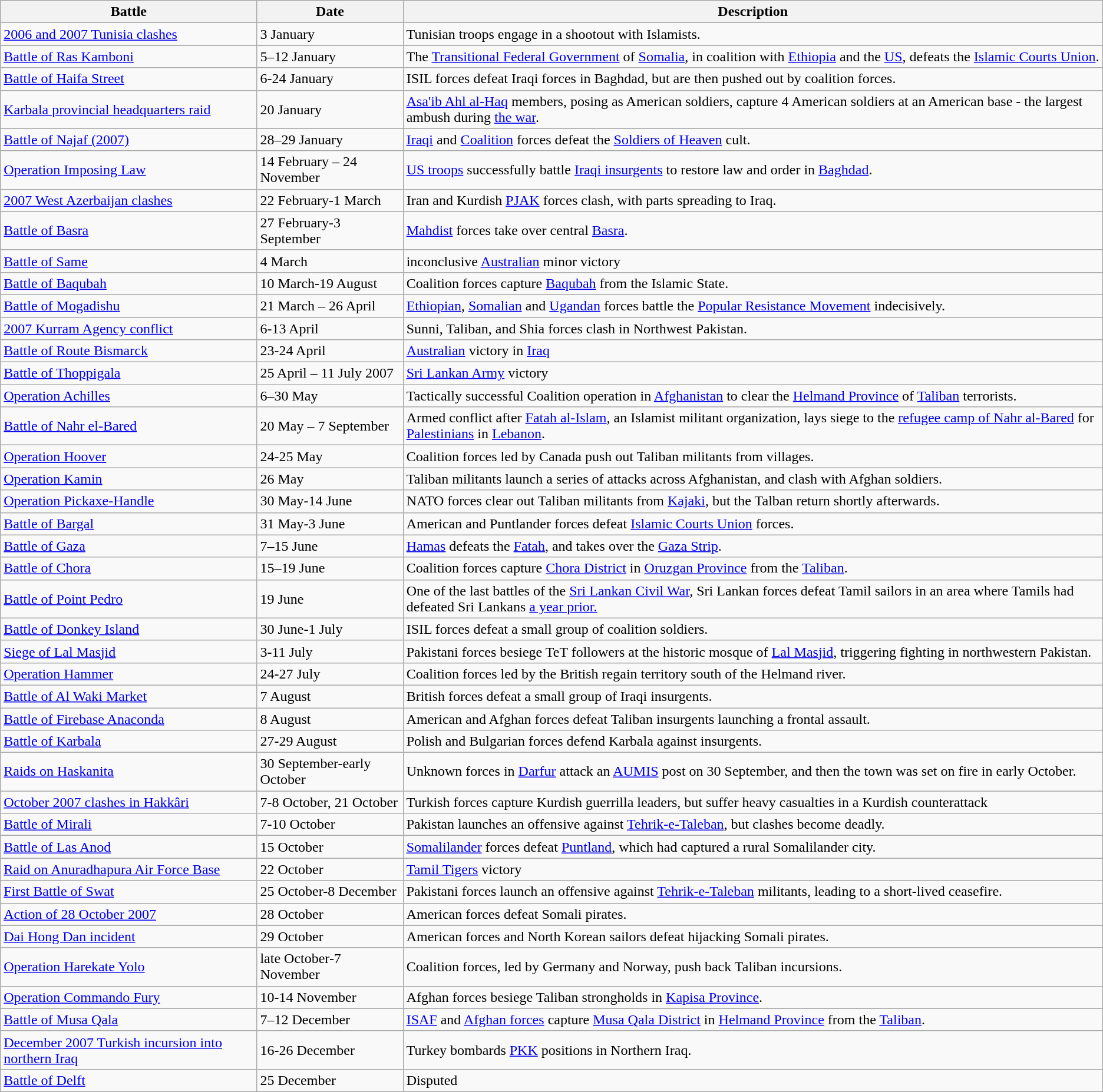<table class="wikitable">
<tr>
<th>Battle</th>
<th>Date</th>
<th>Description</th>
</tr>
<tr>
<td><a href='#'>2006 and 2007 Tunisia clashes</a></td>
<td>3 January</td>
<td>Tunisian troops engage in a shootout with Islamists.</td>
</tr>
<tr>
<td><a href='#'>Battle of Ras Kamboni</a></td>
<td>5–12 January</td>
<td>The <a href='#'>Transitional Federal Government</a> of <a href='#'>Somalia</a>, in coalition with <a href='#'>Ethiopia</a> and the <a href='#'>US</a>, defeats the <a href='#'>Islamic Courts Union</a>.</td>
</tr>
<tr>
<td><a href='#'>Battle of Haifa Street</a></td>
<td>6-24 January</td>
<td>ISIL forces defeat Iraqi forces in Baghdad, but are then pushed out by coalition forces.</td>
</tr>
<tr>
<td><a href='#'>Karbala provincial headquarters raid</a></td>
<td>20 January</td>
<td><a href='#'>Asa'ib Ahl al-Haq</a> members, posing as American soldiers, capture 4 American soldiers at an American base - the largest ambush during <a href='#'>the war</a>.</td>
</tr>
<tr>
<td><a href='#'>Battle of Najaf (2007)</a></td>
<td>28–29 January</td>
<td><a href='#'>Iraqi</a> and <a href='#'>Coalition</a> forces defeat the <a href='#'>Soldiers of Heaven</a> cult.</td>
</tr>
<tr>
<td><a href='#'>Operation Imposing Law</a></td>
<td>14 February – 24 November</td>
<td><a href='#'>US troops</a> successfully battle <a href='#'>Iraqi insurgents</a> to restore law and order in <a href='#'>Baghdad</a>.</td>
</tr>
<tr>
<td><a href='#'>2007 West Azerbaijan clashes</a></td>
<td>22 February-1 March</td>
<td>Iran and Kurdish <a href='#'>PJAK</a> forces clash, with parts spreading to Iraq.</td>
</tr>
<tr>
<td><a href='#'>Battle of Basra</a></td>
<td>27 February-3 September</td>
<td><a href='#'>Mahdist</a> forces take over central <a href='#'>Basra</a>.</td>
</tr>
<tr>
<td><a href='#'>Battle of Same</a></td>
<td>4 March</td>
<td>inconclusive <a href='#'>Australian</a> minor victory</td>
</tr>
<tr>
<td><a href='#'>Battle of Baqubah</a></td>
<td>10 March-19 August</td>
<td>Coalition forces capture <a href='#'>Baqubah</a> from the Islamic State.</td>
</tr>
<tr>
<td><a href='#'>Battle of Mogadishu</a></td>
<td>21 March – 26 April</td>
<td><a href='#'>Ethiopian</a>, <a href='#'>Somalian</a> and <a href='#'>Ugandan</a> forces battle the <a href='#'>Popular Resistance Movement</a> indecisively.</td>
</tr>
<tr>
<td><a href='#'>2007 Kurram Agency conflict</a></td>
<td>6-13 April</td>
<td>Sunni, Taliban, and Shia forces clash in Northwest Pakistan.</td>
</tr>
<tr>
<td><a href='#'>Battle of Route Bismarck</a></td>
<td>23-24 April</td>
<td><a href='#'>Australian</a> victory in <a href='#'>Iraq</a></td>
</tr>
<tr>
<td><a href='#'>Battle of Thoppigala</a></td>
<td>25 April – 11 July 2007</td>
<td><a href='#'>Sri Lankan Army</a> victory</td>
</tr>
<tr>
<td><a href='#'>Operation Achilles</a></td>
<td>6–30 May</td>
<td>Tactically successful Coalition operation in <a href='#'>Afghanistan</a> to clear the <a href='#'>Helmand Province</a> of <a href='#'>Taliban</a> terrorists.</td>
</tr>
<tr>
<td><a href='#'>Battle of Nahr el-Bared</a></td>
<td>20 May – 7 September</td>
<td>Armed conflict after <a href='#'>Fatah al-Islam</a>, an Islamist militant organization, lays siege to the <a href='#'>refugee camp of Nahr al-Bared</a> for <a href='#'>Palestinians</a> in <a href='#'>Lebanon</a>.</td>
</tr>
<tr>
<td><a href='#'>Operation Hoover</a></td>
<td>24-25 May</td>
<td>Coalition forces led by Canada push out Taliban militants from villages.</td>
</tr>
<tr>
<td><a href='#'>Operation Kamin</a></td>
<td>26 May</td>
<td>Taliban militants launch a series of attacks across Afghanistan, and clash with Afghan soldiers.</td>
</tr>
<tr>
<td><a href='#'>Operation Pickaxe-Handle</a></td>
<td>30 May-14 June</td>
<td>NATO forces clear out Taliban militants from <a href='#'>Kajaki</a>, but the Talban return shortly afterwards.</td>
</tr>
<tr>
<td><a href='#'>Battle of Bargal</a></td>
<td>31 May-3 June</td>
<td>American and Puntlander forces defeat <a href='#'>Islamic Courts Union</a> forces.</td>
</tr>
<tr>
<td><a href='#'>Battle of Gaza</a></td>
<td>7–15 June</td>
<td><a href='#'>Hamas</a> defeats the <a href='#'>Fatah</a>, and takes over the <a href='#'>Gaza Strip</a>.</td>
</tr>
<tr>
<td><a href='#'>Battle of Chora</a></td>
<td>15–19 June</td>
<td>Coalition forces capture <a href='#'>Chora District</a> in <a href='#'>Oruzgan Province</a> from the <a href='#'>Taliban</a>.</td>
</tr>
<tr>
<td><a href='#'>Battle of Point Pedro</a></td>
<td>19 June</td>
<td>One of the last battles of the <a href='#'>Sri Lankan Civil War</a>, Sri Lankan forces defeat Tamil sailors in an area where Tamils had defeated Sri Lankans <a href='#'>a year prior.</a></td>
</tr>
<tr>
<td><a href='#'>Battle of Donkey Island</a></td>
<td>30 June-1 July</td>
<td>ISIL forces defeat a small group of coalition soldiers.</td>
</tr>
<tr>
<td><a href='#'>Siege of Lal Masjid</a></td>
<td>3-11 July</td>
<td>Pakistani forces besiege TeT followers at the historic mosque of <a href='#'>Lal Masjid</a>, triggering fighting in northwestern Pakistan.</td>
</tr>
<tr>
<td><a href='#'>Operation Hammer</a></td>
<td>24-27 July</td>
<td>Coalition forces led by the British regain territory south of the Helmand river.</td>
</tr>
<tr>
<td><a href='#'>Battle of Al Waki Market</a></td>
<td>7 August</td>
<td>British forces defeat a small group of Iraqi insurgents.</td>
</tr>
<tr>
<td><a href='#'>Battle of Firebase Anaconda</a></td>
<td>8 August</td>
<td>American and Afghan forces defeat Taliban insurgents launching a frontal assault.</td>
</tr>
<tr>
<td><a href='#'>Battle of Karbala</a></td>
<td>27-29 August</td>
<td>Polish and Bulgarian forces defend Karbala against insurgents.</td>
</tr>
<tr>
<td><a href='#'>Raids on Haskanita</a></td>
<td>30 September-early October</td>
<td>Unknown forces in <a href='#'>Darfur</a> attack an <a href='#'>AUMIS</a> post on 30 September, and then the town was set on fire in early October.</td>
</tr>
<tr>
<td><a href='#'>October 2007 clashes in Hakkâri</a></td>
<td>7-8 October, 21 October</td>
<td>Turkish forces capture Kurdish guerrilla leaders, but suffer heavy casualties in a Kurdish counterattack</td>
</tr>
<tr>
<td><a href='#'>Battle of Mirali</a></td>
<td>7-10 October</td>
<td>Pakistan launches an offensive against <a href='#'>Tehrik-e-Taleban</a>, but clashes become deadly.</td>
</tr>
<tr>
<td><a href='#'>Battle of Las Anod</a></td>
<td>15 October</td>
<td><a href='#'>Somalilander</a> forces defeat <a href='#'>Puntland</a>, which had captured a rural Somalilander city.</td>
</tr>
<tr>
<td><a href='#'>Raid on Anuradhapura Air Force Base</a></td>
<td>22 October</td>
<td><a href='#'>Tamil Tigers</a> victory</td>
</tr>
<tr>
<td><a href='#'>First Battle of Swat</a></td>
<td>25 October-8 December</td>
<td>Pakistani forces launch an offensive against <a href='#'>Tehrik-e-Taleban</a> militants, leading to a short-lived ceasefire.</td>
</tr>
<tr>
<td><a href='#'>Action of 28 October 2007</a></td>
<td>28 October</td>
<td>American forces defeat Somali pirates.</td>
</tr>
<tr>
<td><a href='#'>Dai Hong Dan incident</a></td>
<td>29 October</td>
<td>American forces and North Korean sailors defeat hijacking Somali pirates.</td>
</tr>
<tr>
<td><a href='#'>Operation Harekate Yolo</a></td>
<td>late October-7 November</td>
<td>Coalition forces, led by Germany and Norway, push back Taliban incursions.</td>
</tr>
<tr>
<td><a href='#'>Operation Commando Fury</a></td>
<td>10-14 November</td>
<td>Afghan forces besiege Taliban strongholds in <a href='#'>Kapisa Province</a>.</td>
</tr>
<tr>
<td><a href='#'>Battle of Musa Qala</a></td>
<td>7–12 December</td>
<td><a href='#'>ISAF</a> and <a href='#'>Afghan forces</a> capture <a href='#'>Musa Qala District</a> in <a href='#'>Helmand Province</a> from the <a href='#'>Taliban</a>.</td>
</tr>
<tr>
<td><a href='#'>December 2007 Turkish incursion into northern Iraq</a></td>
<td>16-26 December</td>
<td>Turkey bombards <a href='#'>PKK</a> positions in Northern Iraq.</td>
</tr>
<tr>
<td><a href='#'>Battle of Delft</a></td>
<td>25 December</td>
<td>Disputed</td>
</tr>
</table>
